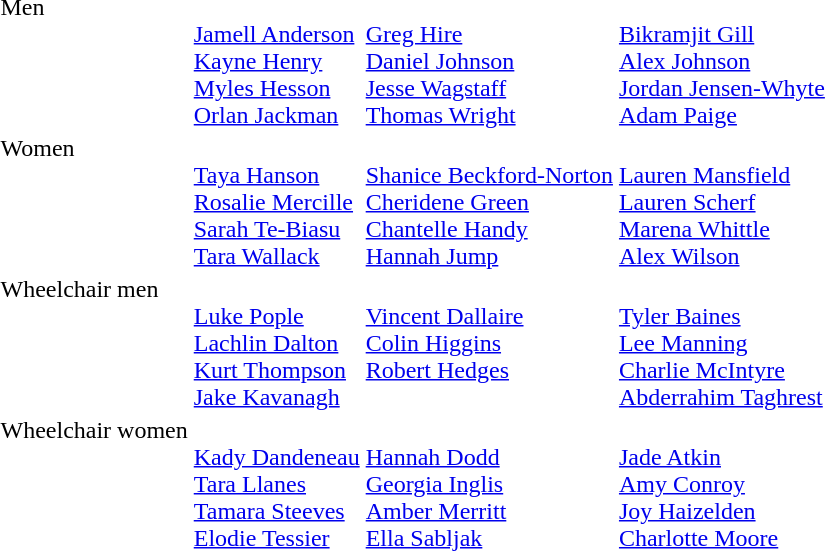<table>
<tr valign="top">
<td>Men<br></td>
<td><br><a href='#'>Jamell Anderson</a><br><a href='#'>Kayne Henry</a><br><a href='#'>Myles Hesson</a><br><a href='#'>Orlan Jackman</a></td>
<td><br><a href='#'>Greg Hire</a><br><a href='#'>Daniel Johnson</a><br><a href='#'>Jesse Wagstaff</a><br><a href='#'>Thomas Wright</a></td>
<td><br><a href='#'>Bikramjit Gill</a><br><a href='#'>Alex Johnson</a><br><a href='#'>Jordan Jensen-Whyte</a><br><a href='#'>Adam Paige</a></td>
</tr>
<tr valign="top">
<td>Women<br></td>
<td><br><a href='#'>Taya Hanson</a><br><a href='#'>Rosalie Mercille</a><br><a href='#'>Sarah Te-Biasu</a><br><a href='#'>Tara Wallack</a></td>
<td><br><a href='#'>Shanice Beckford-Norton</a><br><a href='#'>Cheridene Green</a><br><a href='#'>Chantelle Handy</a><br><a href='#'>Hannah Jump</a></td>
<td><br><a href='#'>Lauren Mansfield</a><br><a href='#'>Lauren Scherf</a><br><a href='#'>Marena Whittle</a><br><a href='#'>Alex Wilson</a></td>
</tr>
<tr valign="top">
<td>Wheelchair men<br></td>
<td><br><a href='#'>Luke Pople</a><br><a href='#'>Lachlin Dalton</a><br><a href='#'>Kurt Thompson</a><br><a href='#'>Jake Kavanagh</a></td>
<td><br><a href='#'>Vincent Dallaire</a><br><a href='#'>Colin Higgins</a><br><a href='#'>Robert Hedges</a><br><br></td>
<td><br><a href='#'>Tyler Baines</a><br><a href='#'>Lee Manning</a><br><a href='#'>Charlie McIntyre</a><br><a href='#'>Abderrahim Taghrest</a></td>
</tr>
<tr valign="top">
<td>Wheelchair women<br></td>
<td><br><a href='#'>Kady Dandeneau</a><br><a href='#'>Tara Llanes</a><br><a href='#'>Tamara Steeves</a><br><a href='#'>Elodie Tessier</a></td>
<td><br><a href='#'>Hannah Dodd</a><br><a href='#'>Georgia Inglis</a><br><a href='#'>Amber Merritt</a><br><a href='#'>Ella Sabljak</a></td>
<td><br><a href='#'>Jade Atkin</a><br><a href='#'>Amy Conroy</a><br><a href='#'>Joy Haizelden</a><br><a href='#'>Charlotte Moore</a></td>
</tr>
</table>
